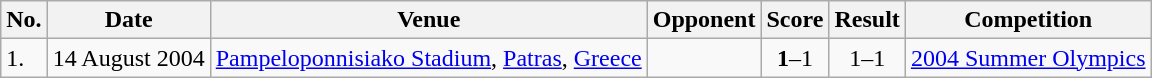<table class="wikitable">
<tr>
<th>No.</th>
<th>Date</th>
<th>Venue</th>
<th>Opponent</th>
<th>Score</th>
<th>Result</th>
<th>Competition</th>
</tr>
<tr>
<td>1.</td>
<td>14 August 2004</td>
<td><a href='#'>Pampeloponnisiako Stadium</a>, <a href='#'>Patras</a>, <a href='#'>Greece</a></td>
<td></td>
<td align=center><strong>1</strong>–1</td>
<td align=center>1–1</td>
<td><a href='#'>2004 Summer Olympics</a></td>
</tr>
</table>
